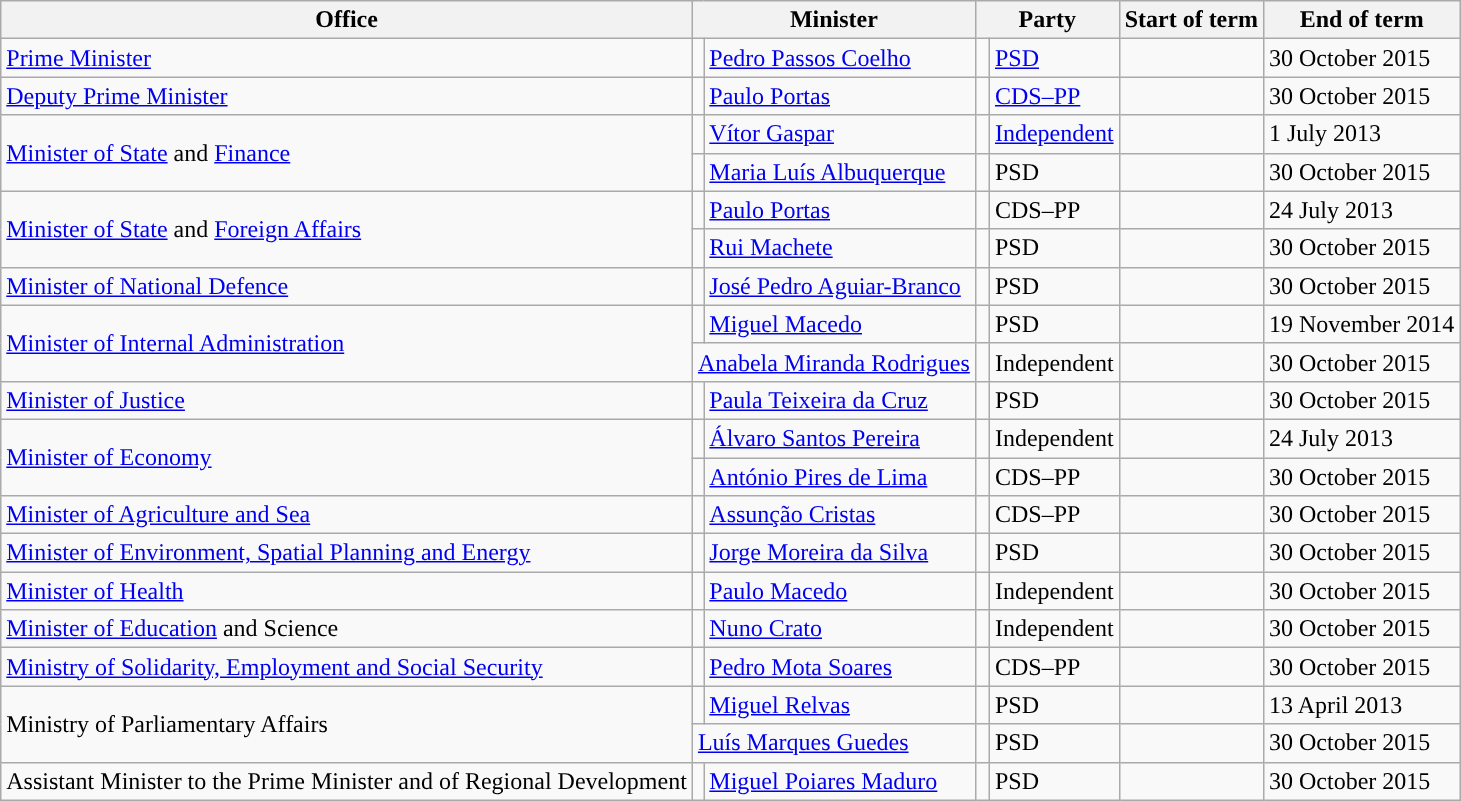<table class="wikitable" style="font-size: 100%;">
<tr>
<th>Office</th>
<th colspan="2">Minister</th>
<th colspan="2">Party</th>
<th>Start of term</th>
<th>End of term</th>
</tr>
<tr>
<td><a href='#'>Prime Minister</a></td>
<td></td>
<td><a href='#'>Pedro Passos Coelho</a></td>
<td style="background:"></td>
<td><a href='#'>PSD</a></td>
<td></td>
<td>30 October 2015</td>
</tr>
<tr>
<td><a href='#'>Deputy Prime Minister</a></td>
<td></td>
<td><a href='#'>Paulo Portas</a></td>
<td style="background:"></td>
<td><a href='#'>CDS–PP</a></td>
<td></td>
<td>30 October 2015</td>
</tr>
<tr>
<td rowspan="2"><a href='#'>Minister of State</a> and <a href='#'>Finance</a></td>
<td></td>
<td><a href='#'>Vítor Gaspar</a></td>
<td width="2px" style="background:"></td>
<td><a href='#'>Independent</a></td>
<td></td>
<td>1 July 2013</td>
</tr>
<tr>
<td></td>
<td><a href='#'>Maria Luís Albuquerque</a></td>
<td style="background:"></td>
<td>PSD</td>
<td></td>
<td>30 October 2015</td>
</tr>
<tr>
<td rowspan="2"><a href='#'>Minister of State</a> and <a href='#'>Foreign Affairs</a></td>
<td></td>
<td><a href='#'>Paulo Portas</a></td>
<td style="background:"></td>
<td>CDS–PP</td>
<td></td>
<td>24 July 2013</td>
</tr>
<tr>
<td></td>
<td><a href='#'>Rui Machete</a></td>
<td style="background:"></td>
<td>PSD</td>
<td></td>
<td>30 October 2015</td>
</tr>
<tr>
<td rowspan="1"><a href='#'>Minister of National Defence</a></td>
<td></td>
<td><a href='#'>José Pedro Aguiar-Branco</a></td>
<td style="background:"></td>
<td>PSD</td>
<td></td>
<td>30 October 2015</td>
</tr>
<tr>
<td rowspan="2"><a href='#'>Minister of Internal Administration</a></td>
<td></td>
<td><a href='#'>Miguel Macedo</a></td>
<td style="background:"></td>
<td>PSD</td>
<td></td>
<td>19 November 2014</td>
</tr>
<tr>
<td colspan="2"><a href='#'>Anabela Miranda Rodrigues</a></td>
<td width="2px" style="background:"></td>
<td>Independent</td>
<td></td>
<td>30 October 2015</td>
</tr>
<tr>
<td rowspan="1"><a href='#'>Minister of Justice</a></td>
<td></td>
<td><a href='#'>Paula Teixeira da Cruz</a></td>
<td style="background:"></td>
<td>PSD</td>
<td></td>
<td>30 October 2015</td>
</tr>
<tr>
<td rowspan="2"><a href='#'>Minister of Economy</a></td>
<td></td>
<td><a href='#'>Álvaro Santos Pereira</a></td>
<td width="2px" style="background:"></td>
<td>Independent</td>
<td></td>
<td>24 July 2013</td>
</tr>
<tr>
<td></td>
<td><a href='#'>António Pires de Lima</a></td>
<td style="background:"></td>
<td>CDS–PP</td>
<td></td>
<td>30 October 2015</td>
</tr>
<tr>
<td rowspan="1"><a href='#'>Minister of Agriculture and Sea</a></td>
<td></td>
<td><a href='#'>Assunção Cristas</a></td>
<td style="background:"></td>
<td>CDS–PP</td>
<td></td>
<td>30 October 2015</td>
</tr>
<tr>
<td rowspan="1"><a href='#'>Minister of Environment, Spatial Planning and Energy</a></td>
<td></td>
<td><a href='#'>Jorge Moreira da Silva</a></td>
<td style="background:"></td>
<td>PSD</td>
<td></td>
<td>30 October 2015</td>
</tr>
<tr>
<td rowspan="1"><a href='#'>Minister of Health</a></td>
<td></td>
<td><a href='#'>Paulo Macedo</a></td>
<td width="2px" style="background:"></td>
<td>Independent</td>
<td></td>
<td>30 October 2015</td>
</tr>
<tr>
<td rowspan="1"><a href='#'>Minister of Education</a> and Science</td>
<td></td>
<td><a href='#'>Nuno Crato</a></td>
<td width="2px" style="background:"></td>
<td>Independent</td>
<td></td>
<td>30 October 2015</td>
</tr>
<tr>
<td rowspan="1"><a href='#'>Ministry of Solidarity, Employment and Social Security</a></td>
<td></td>
<td><a href='#'>Pedro Mota Soares</a></td>
<td style="background:"></td>
<td>CDS–PP</td>
<td></td>
<td>30 October 2015</td>
</tr>
<tr>
<td rowspan="2">Ministry of Parliamentary Affairs</td>
<td></td>
<td><a href='#'>Miguel Relvas</a></td>
<td style="background:"></td>
<td>PSD</td>
<td></td>
<td>13 April 2013</td>
</tr>
<tr>
<td colspan="2"><a href='#'>Luís Marques Guedes</a></td>
<td style="background:"></td>
<td>PSD</td>
<td></td>
<td>30 October 2015</td>
</tr>
<tr>
<td rowspan="1">Assistant Minister to the Prime Minister and of Regional Development</td>
<td></td>
<td><a href='#'>Miguel Poiares Maduro</a></td>
<td style="background:"></td>
<td>PSD</td>
<td></td>
<td>30 October 2015</td>
</tr>
</table>
